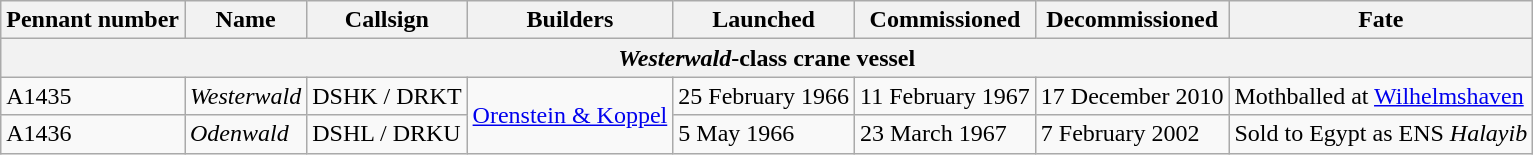<table class="wikitable">
<tr>
<th>Pennant number</th>
<th>Name</th>
<th>Callsign</th>
<th>Builders</th>
<th>Launched</th>
<th>Commissioned</th>
<th>Decommissioned</th>
<th>Fate</th>
</tr>
<tr>
<th colspan="8"><em>Westerwald</em>-class crane vessel</th>
</tr>
<tr>
<td>A1435</td>
<td><em>Westerwald</em></td>
<td>DSHK / DRKT</td>
<td rowspan="2"><a href='#'>Orenstein & Koppel</a></td>
<td>25 February 1966</td>
<td>11 February 1967</td>
<td>17 December 2010</td>
<td>Mothballed at  <a href='#'>Wilhelmshaven</a></td>
</tr>
<tr>
<td>A1436</td>
<td><em>Odenwald</em></td>
<td>DSHL / DRKU</td>
<td>5 May 1966</td>
<td>23 March 1967</td>
<td>7 February 2002</td>
<td>Sold to Egypt as ENS <em>Halayib</em></td>
</tr>
</table>
